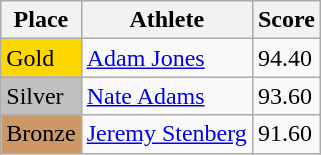<table class="wikitable">
<tr>
<th>Place</th>
<th>Athlete</th>
<th>Score</th>
</tr>
<tr>
<td style="background:gold;">Gold</td>
<td><a href='#'>Adam Jones</a></td>
<td>94.40</td>
</tr>
<tr>
<td style="background:silver;">Silver</td>
<td><a href='#'>Nate Adams</a></td>
<td>93.60</td>
</tr>
<tr>
<td style="background:#CC9966;">Bronze</td>
<td><a href='#'>Jeremy Stenberg</a></td>
<td>91.60</td>
</tr>
</table>
